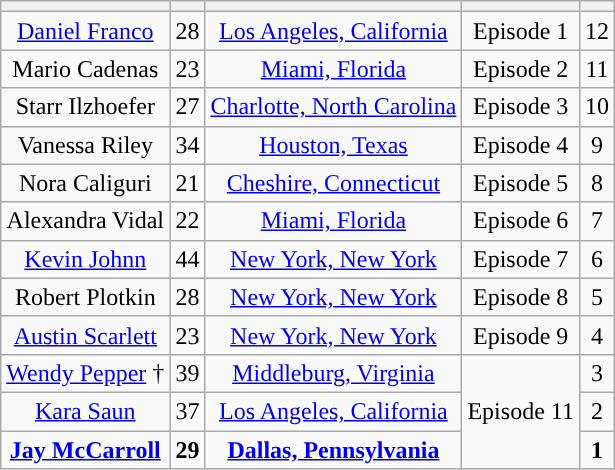<table class="wikitable sortable" style="text-align:center;">
<tr>
<th></th>
<th></th>
<th></th>
<th></th>
<th></th>
</tr>
<tr>
<td><a href='#'>Daniel Franco</a></td>
<td>28</td>
<td><a href='#'>Los Angeles, California</a></td>
<td>Episode 1</td>
<td>12</td>
</tr>
<tr>
<td>Mario Cadenas</td>
<td>23</td>
<td><a href='#'>Miami, Florida</a></td>
<td>Episode 2</td>
<td>11</td>
</tr>
<tr>
<td>Starr Ilzhoefer</td>
<td>27</td>
<td><a href='#'>Charlotte, North Carolina</a></td>
<td>Episode 3</td>
<td>10</td>
</tr>
<tr>
<td>Vanessa Riley</td>
<td>34</td>
<td><a href='#'>Houston, Texas</a></td>
<td>Episode 4</td>
<td>9</td>
</tr>
<tr>
<td>Nora Caliguri</td>
<td>21</td>
<td><a href='#'>Cheshire, Connecticut</a></td>
<td>Episode 5</td>
<td>8</td>
</tr>
<tr>
<td>Alexandra Vidal</td>
<td>22</td>
<td><a href='#'>Miami, Florida</a></td>
<td>Episode 6</td>
<td>7</td>
</tr>
<tr>
<td><a href='#'>Kevin Johnn</a></td>
<td>44</td>
<td><a href='#'>New York, New York</a></td>
<td>Episode 7</td>
<td>6</td>
</tr>
<tr>
<td>Robert Plotkin</td>
<td>28</td>
<td><a href='#'>New York, New York</a></td>
<td>Episode 8</td>
<td>5</td>
</tr>
<tr>
<td><a href='#'>Austin Scarlett</a></td>
<td>23</td>
<td><a href='#'>New York, New York</a></td>
<td>Episode 9</td>
<td>4</td>
</tr>
<tr>
<td><a href='#'>Wendy Pepper</a> †</td>
<td>39</td>
<td><a href='#'>Middleburg, Virginia</a></td>
<td rowspan="3">Episode 11</td>
<td>3</td>
</tr>
<tr>
<td><a href='#'>Kara Saun</a></td>
<td>37</td>
<td><a href='#'>Los Angeles, California</a></td>
<td>2</td>
</tr>
<tr>
<td><strong><a href='#'>Jay McCarroll</a></strong></td>
<td><strong>29</strong></td>
<td><strong><a href='#'>Dallas, Pennsylvania</a></strong></td>
<td><strong>1</strong></td>
</tr>
</table>
